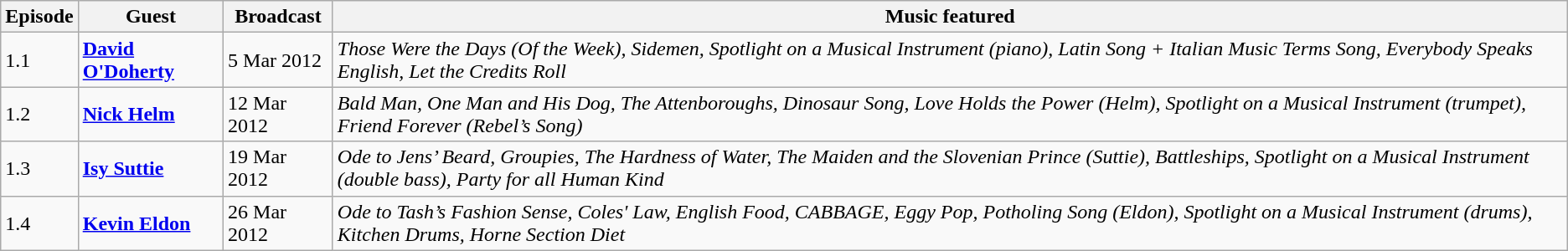<table class="wikitable">
<tr>
<th>Episode</th>
<th>Guest</th>
<th>Broadcast</th>
<th>Music featured</th>
</tr>
<tr>
<td>1.1</td>
<td><strong><a href='#'>David O'Doherty</a></strong></td>
<td>5 Mar 2012</td>
<td><em>Those Were the Days (Of the Week), Sidemen, Spotlight on a Musical Instrument (piano), Latin Song + Italian Music Terms Song, Everybody Speaks English, Let the Credits Roll</em></td>
</tr>
<tr>
<td>1.2</td>
<td><strong><a href='#'>Nick Helm</a></strong></td>
<td>12 Mar 2012</td>
<td><em>Bald Man, One Man and His Dog, The Attenboroughs, Dinosaur Song, Love Holds the Power (Helm), Spotlight on a Musical Instrument (trumpet), Friend Forever (Rebel’s Song)</em></td>
</tr>
<tr>
<td>1.3</td>
<td><strong><a href='#'>Isy Suttie</a></strong></td>
<td>19 Mar 2012</td>
<td><em>Ode to Jens’ Beard, Groupies, The Hardness of Water, The Maiden and the Slovenian Prince (Suttie), Battleships, Spotlight on a Musical Instrument (double bass), Party for all Human Kind</em></td>
</tr>
<tr>
<td>1.4</td>
<td><strong><a href='#'>Kevin Eldon</a></strong></td>
<td>26 Mar 2012</td>
<td><em>Ode to Tash’s Fashion Sense, Coles' Law, English Food, CABBAGE, Eggy Pop, Potholing Song (Eldon), Spotlight on a Musical Instrument (drums), Kitchen Drums, Horne Section Diet</em></td>
</tr>
</table>
